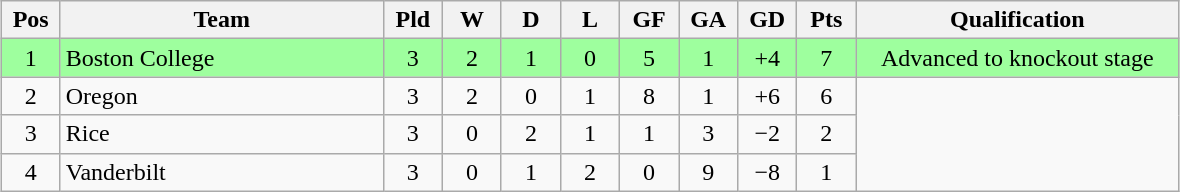<table class="wikitable" style="text-align:center; margin: 1em auto">
<tr>
<th style="width:2em">Pos</th>
<th style="width:13em">Team</th>
<th style="width:2em">Pld</th>
<th style="width:2em">W</th>
<th style="width:2em">D</th>
<th style="width:2em">L</th>
<th style="width:2em">GF</th>
<th style="width:2em">GA</th>
<th style="width:2em">GD</th>
<th style="width:2em">Pts</th>
<th style="width:13em">Qualification</th>
</tr>
<tr bgcolor="#9eff9e">
<td>1</td>
<td style="text-align:left">Boston College</td>
<td>3</td>
<td>2</td>
<td>1</td>
<td>0</td>
<td>5</td>
<td>1</td>
<td>+4</td>
<td>7</td>
<td>Advanced to knockout stage</td>
</tr>
<tr>
<td>2</td>
<td style="text-align:left">Oregon</td>
<td>3</td>
<td>2</td>
<td>0</td>
<td>1</td>
<td>8</td>
<td>1</td>
<td>+6</td>
<td>6</td>
</tr>
<tr>
<td>3</td>
<td style="text-align:left">Rice</td>
<td>3</td>
<td>0</td>
<td>2</td>
<td>1</td>
<td>1</td>
<td>3</td>
<td>−2</td>
<td>2</td>
</tr>
<tr>
<td>4</td>
<td style="text-align:left">Vanderbilt</td>
<td>3</td>
<td>0</td>
<td>1</td>
<td>2</td>
<td>0</td>
<td>9</td>
<td>−8</td>
<td>1</td>
</tr>
</table>
